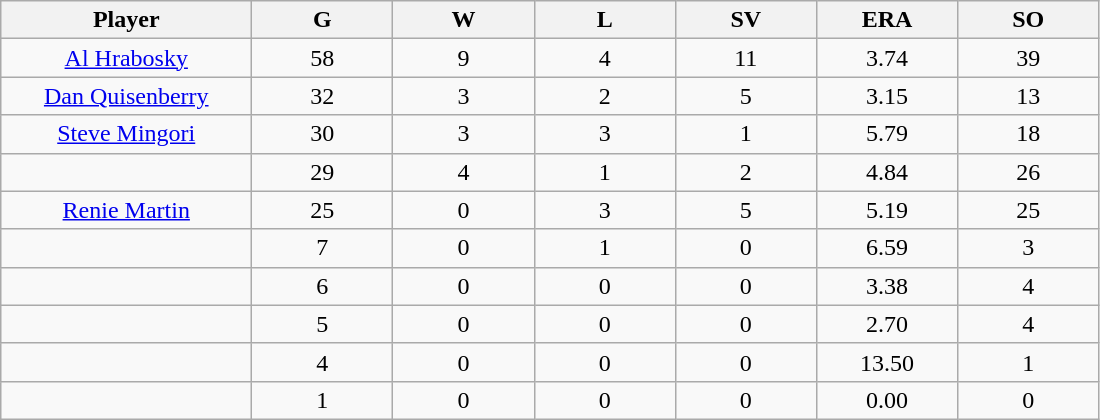<table class="wikitable sortable">
<tr>
<th bgcolor="#DDDDFF" width="16%">Player</th>
<th bgcolor="#DDDDFF" width="9%">G</th>
<th bgcolor="#DDDDFF" width="9%">W</th>
<th bgcolor="#DDDDFF" width="9%">L</th>
<th bgcolor="#DDDDFF" width="9%">SV</th>
<th bgcolor="#DDDDFF" width="9%">ERA</th>
<th bgcolor="#DDDDFF" width="9%">SO</th>
</tr>
<tr align="center">
<td><a href='#'>Al Hrabosky</a></td>
<td>58</td>
<td>9</td>
<td>4</td>
<td>11</td>
<td>3.74</td>
<td>39</td>
</tr>
<tr align=center>
<td><a href='#'>Dan Quisenberry</a></td>
<td>32</td>
<td>3</td>
<td>2</td>
<td>5</td>
<td>3.15</td>
<td>13</td>
</tr>
<tr align=center>
<td><a href='#'>Steve Mingori</a></td>
<td>30</td>
<td>3</td>
<td>3</td>
<td>1</td>
<td>5.79</td>
<td>18</td>
</tr>
<tr align=center>
<td></td>
<td>29</td>
<td>4</td>
<td>1</td>
<td>2</td>
<td>4.84</td>
<td>26</td>
</tr>
<tr align="center">
<td><a href='#'>Renie Martin</a></td>
<td>25</td>
<td>0</td>
<td>3</td>
<td>5</td>
<td>5.19</td>
<td>25</td>
</tr>
<tr align=center>
<td></td>
<td>7</td>
<td>0</td>
<td>1</td>
<td>0</td>
<td>6.59</td>
<td>3</td>
</tr>
<tr align="center">
<td></td>
<td>6</td>
<td>0</td>
<td>0</td>
<td>0</td>
<td>3.38</td>
<td>4</td>
</tr>
<tr align="center">
<td></td>
<td>5</td>
<td>0</td>
<td>0</td>
<td>0</td>
<td>2.70</td>
<td>4</td>
</tr>
<tr align="center">
<td></td>
<td>4</td>
<td>0</td>
<td>0</td>
<td>0</td>
<td>13.50</td>
<td>1</td>
</tr>
<tr align="center">
<td></td>
<td>1</td>
<td>0</td>
<td>0</td>
<td>0</td>
<td>0.00</td>
<td>0</td>
</tr>
</table>
